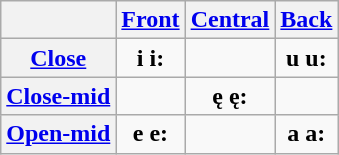<table class="wikitable" style=text-align:center>
<tr>
<th></th>
<th><a href='#'>Front</a></th>
<th><a href='#'>Central</a></th>
<th><a href='#'>Back</a></th>
</tr>
<tr>
<th><a href='#'>Close</a></th>
<td><strong>i</strong>  <strong>i:</strong> </td>
<td></td>
<td><strong>u</strong>  <strong>u:</strong> </td>
</tr>
<tr>
<th><a href='#'>Close-mid</a></th>
<td></td>
<td><strong>ę</strong>  <strong>ę:</strong> </td>
<td></td>
</tr>
<tr>
<th><a href='#'>Open-mid</a></th>
<td><strong>e</strong>  <strong>e:</strong> </td>
<td></td>
<td><strong>a</strong>  <strong>a:</strong> </td>
</tr>
</table>
